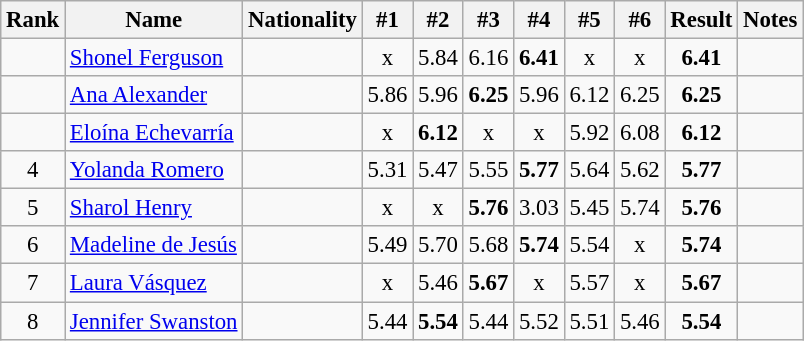<table class="wikitable sortable" style="text-align:center;font-size:95%">
<tr>
<th>Rank</th>
<th>Name</th>
<th>Nationality</th>
<th>#1</th>
<th>#2</th>
<th>#3</th>
<th>#4</th>
<th>#5</th>
<th>#6</th>
<th>Result</th>
<th>Notes</th>
</tr>
<tr>
<td></td>
<td align=left><a href='#'>Shonel Ferguson</a></td>
<td align=left></td>
<td>x</td>
<td>5.84</td>
<td>6.16</td>
<td><strong>6.41</strong></td>
<td>x</td>
<td>x</td>
<td><strong>6.41</strong></td>
<td></td>
</tr>
<tr>
<td></td>
<td align=left><a href='#'>Ana Alexander</a></td>
<td align=left></td>
<td>5.86</td>
<td>5.96</td>
<td><strong>6.25</strong></td>
<td>5.96</td>
<td>6.12</td>
<td>6.25</td>
<td><strong>6.25</strong></td>
<td></td>
</tr>
<tr>
<td></td>
<td align=left><a href='#'>Eloína Echevarría</a></td>
<td align=left></td>
<td>x</td>
<td><strong>6.12</strong></td>
<td>x</td>
<td>x</td>
<td>5.92</td>
<td>6.08</td>
<td><strong>6.12</strong></td>
<td></td>
</tr>
<tr>
<td>4</td>
<td align=left><a href='#'>Yolanda Romero</a></td>
<td align=left></td>
<td>5.31</td>
<td>5.47</td>
<td>5.55</td>
<td><strong>5.77</strong></td>
<td>5.64</td>
<td>5.62</td>
<td><strong>5.77</strong></td>
<td></td>
</tr>
<tr>
<td>5</td>
<td align=left><a href='#'>Sharol Henry</a></td>
<td align=left></td>
<td>x</td>
<td>x</td>
<td><strong>5.76</strong></td>
<td>3.03</td>
<td>5.45</td>
<td>5.74</td>
<td><strong>5.76</strong></td>
<td></td>
</tr>
<tr>
<td>6</td>
<td align=left><a href='#'>Madeline de Jesús</a></td>
<td align=left></td>
<td>5.49</td>
<td>5.70</td>
<td>5.68</td>
<td><strong>5.74</strong></td>
<td>5.54</td>
<td>x</td>
<td><strong>5.74</strong></td>
<td></td>
</tr>
<tr>
<td>7</td>
<td align=left><a href='#'>Laura Vásquez</a></td>
<td align=left></td>
<td>x</td>
<td>5.46</td>
<td><strong>5.67</strong></td>
<td>x</td>
<td>5.57</td>
<td>x</td>
<td><strong>5.67</strong></td>
<td></td>
</tr>
<tr>
<td>8</td>
<td align=left><a href='#'>Jennifer Swanston</a></td>
<td align=left></td>
<td>5.44</td>
<td><strong>5.54</strong></td>
<td>5.44</td>
<td>5.52</td>
<td>5.51</td>
<td>5.46</td>
<td><strong>5.54</strong></td>
<td></td>
</tr>
</table>
